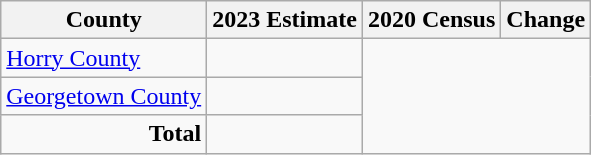<table class="wikitable sortable">
<tr>
<th>County</th>
<th>2023 Estimate</th>
<th>2020 Census</th>
<th>Change</th>
</tr>
<tr>
<td><a href='#'>Horry County</a></td>
<td></td>
</tr>
<tr>
<td><a href='#'>Georgetown County</a></td>
<td></td>
</tr>
<tr class=sortbottom>
<td align=right><strong>Total</strong></td>
<td></td>
</tr>
</table>
